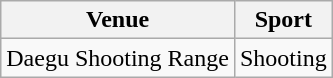<table class=wikitable>
<tr>
<th>Venue</th>
<th>Sport</th>
</tr>
<tr>
<td>Daegu Shooting Range</td>
<td>Shooting</td>
</tr>
</table>
